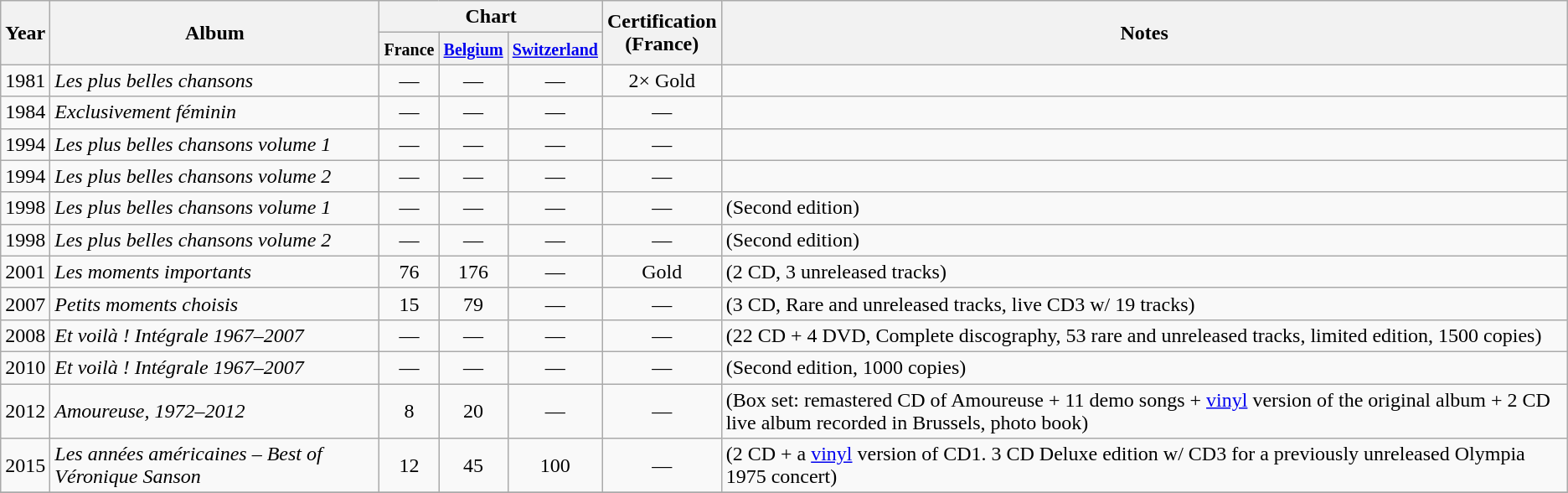<table class="wikitable">
<tr>
<th align="center" rowspan="2">Year</th>
<th align="center" rowspan="2">Album</th>
<th align="center" colspan="3">Chart</th>
<th align="center" rowspan="2" width="50">Certification (France)</th>
<th align="center" rowspan="2">Notes</th>
</tr>
<tr>
<th width="40"><small>France</small></th>
<th width="40"><small><a href='#'>Belgium</a></small></th>
<th width="40"><small><a href='#'>Switzerland</a></small></th>
</tr>
<tr>
<td align="center" rowspan="1">1981</td>
<td><em>Les plus belles chansons</em></td>
<td align="center">—</td>
<td align="center">—</td>
<td align="center">—</td>
<td align="center">2× Gold</td>
<td></td>
</tr>
<tr>
<td align="center" rowspan="1">1984</td>
<td><em>Exclusivement féminin</em></td>
<td align="center">—</td>
<td align="center">—</td>
<td align="center">—</td>
<td align="center">—</td>
<td></td>
</tr>
<tr>
<td align="center" rowspan="1">1994</td>
<td><em>Les plus belles chansons volume 1</em></td>
<td align="center">—</td>
<td align="center">—</td>
<td align="center">—</td>
<td align="center">—</td>
<td></td>
</tr>
<tr>
<td align="center" rowspan="1">1994</td>
<td><em>Les plus belles chansons volume 2</em></td>
<td align="center">—</td>
<td align="center">—</td>
<td align="center">—</td>
<td align="center">—</td>
<td></td>
</tr>
<tr>
<td align="center" rowspan="1">1998</td>
<td><em>Les plus belles chansons volume 1</em></td>
<td align="center">—</td>
<td align="center">—</td>
<td align="center">—</td>
<td align="center">—</td>
<td>(Second edition)</td>
</tr>
<tr>
<td align="center" rowspan="1">1998</td>
<td><em>Les plus belles chansons volume 2</em></td>
<td align="center">—</td>
<td align="center">—</td>
<td align="center">—</td>
<td align="center">—</td>
<td>(Second edition)</td>
</tr>
<tr>
<td align="center" rowspan="1">2001</td>
<td><em>Les moments importants</em></td>
<td align="center">76</td>
<td align="center">176</td>
<td align="center">—</td>
<td align="center">Gold</td>
<td>(2 CD, 3 unreleased tracks)</td>
</tr>
<tr>
<td align="center" rowspan="1">2007</td>
<td><em>Petits moments choisis</em></td>
<td align="center">15</td>
<td align="center">79</td>
<td align="center">—</td>
<td align="center">—</td>
<td>(3 CD, Rare and unreleased tracks, live CD3 w/ 19 tracks)</td>
</tr>
<tr>
<td align="center" rowspan="1">2008</td>
<td><em>Et voilà ! Intégrale 1967–2007</em></td>
<td align="center">—</td>
<td align="center">—</td>
<td align="center">—</td>
<td align="center">—</td>
<td>(22 CD + 4 DVD, Complete discography, 53 rare and unreleased tracks, limited edition, 1500 copies)</td>
</tr>
<tr>
<td align="center" rowspan="1">2010</td>
<td><em>Et voilà ! Intégrale 1967–2007</em></td>
<td align="center">—</td>
<td align="center">—</td>
<td align="center">—</td>
<td align="center">—</td>
<td>(Second edition, 1000 copies)</td>
</tr>
<tr>
<td align="center" rowspan="1">2012</td>
<td><em>Amoureuse, 1972–2012</em></td>
<td align="center">8</td>
<td align="center">20</td>
<td align="center">—</td>
<td align="center">—</td>
<td>(Box set: remastered CD of Amoureuse + 11 demo songs + <a href='#'>vinyl</a> version of the original album + 2 CD live album recorded in Brussels, photo book)</td>
</tr>
<tr>
<td align="center" rowspan="1">2015</td>
<td><em>Les années américaines – Best of Véronique Sanson</em></td>
<td align="center">12</td>
<td align="center">45</td>
<td align="center">100</td>
<td align="center">—</td>
<td>(2 CD + a <a href='#'>vinyl</a> version of CD1. 3 CD Deluxe edition w/ CD3 for a previously unreleased Olympia 1975 concert)</td>
</tr>
<tr>
</tr>
</table>
